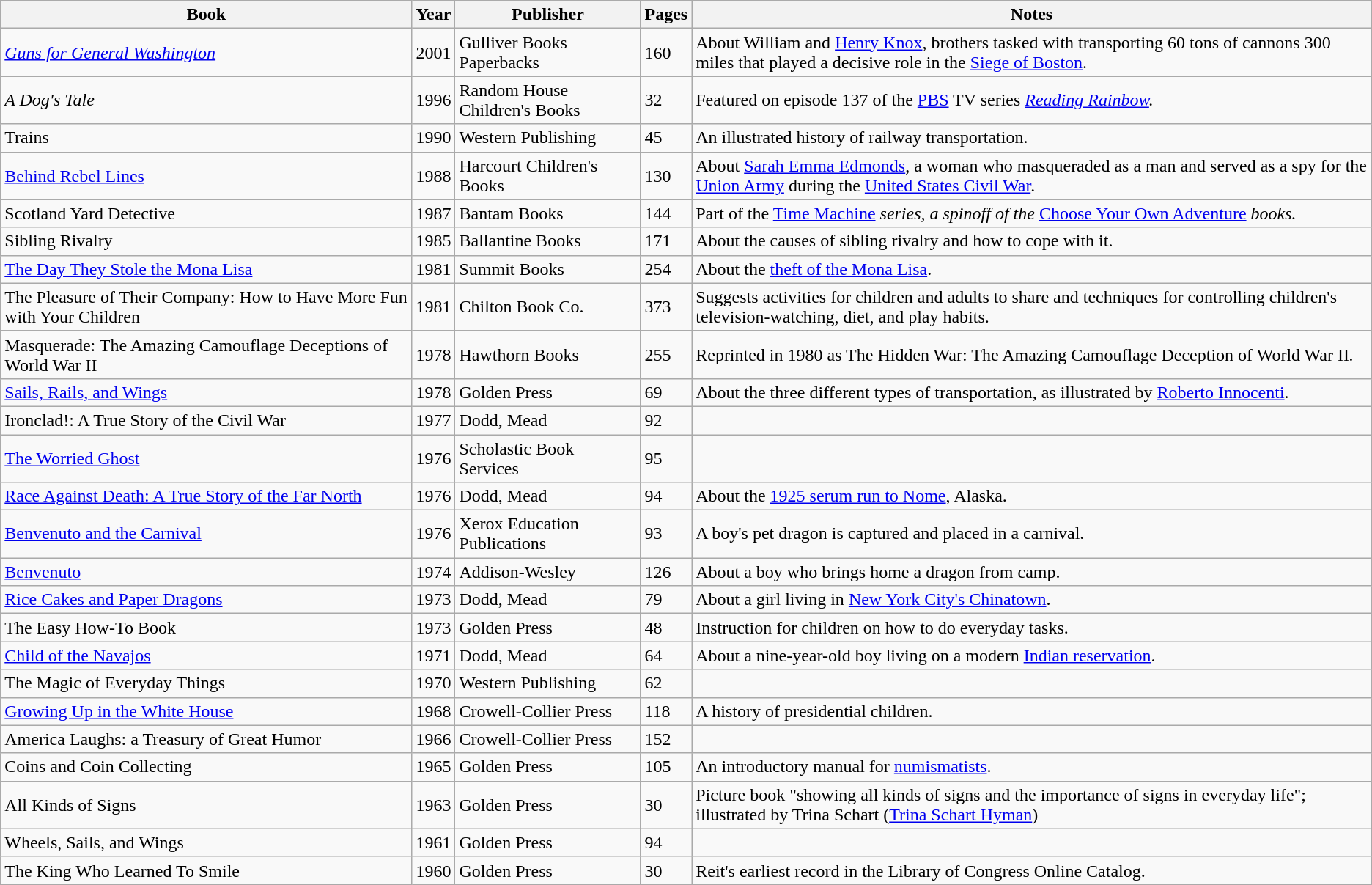<table class="wikitable sortable" border="1">
<tr>
<th width="30%">Book</th>
<th>Year</th>
<th>Publisher</th>
<th>Pages</th>
<th>Notes</th>
</tr>
<tr>
<td><em><a href='#'>Guns for General Washington</a></em></td>
<td>2001</td>
<td>Gulliver Books Paperbacks</td>
<td>160</td>
<td>About William and <a href='#'>Henry Knox</a>, brothers tasked with transporting 60 tons of cannons 300 miles that played a decisive role in the <a href='#'>Siege of Boston</a>.</td>
</tr>
<tr>
<td><em>A Dog's Tale</em></td>
<td>1996</td>
<td>Random House Children's Books</td>
<td>32</td>
<td>Featured on episode 137 of the <a href='#'>PBS</a> TV series <em><a href='#'>Reading Rainbow</a>.</td>
</tr>
<tr>
<td></em>Trains<em></td>
<td>1990</td>
<td>Western Publishing</td>
<td>45</td>
<td>An illustrated history of railway transportation.</td>
</tr>
<tr>
<td></em><a href='#'>Behind Rebel Lines</a><em></td>
<td>1988</td>
<td>Harcourt Children's Books</td>
<td>130</td>
<td>About <a href='#'>Sarah Emma Edmonds</a>, a woman who masqueraded as a man and served as a spy for the <a href='#'>Union Army</a> during the <a href='#'>United States Civil War</a>.</td>
</tr>
<tr>
<td></em>Scotland Yard Detective<em></td>
<td>1987</td>
<td>Bantam Books</td>
<td>144</td>
<td>Part of the </em><a href='#'>Time Machine</a><em> series, a spinoff of the </em><a href='#'>Choose Your Own Adventure</a><em> books.</td>
</tr>
<tr>
<td></em>Sibling Rivalry<em></td>
<td>1985</td>
<td>Ballantine Books</td>
<td>171</td>
<td>About the causes of sibling rivalry and how to cope with it.</td>
</tr>
<tr>
<td></em><a href='#'>The Day They Stole the Mona Lisa</a><em></td>
<td>1981</td>
<td>Summit Books</td>
<td>254</td>
<td>About the <a href='#'>theft of the Mona Lisa</a>.</td>
</tr>
<tr>
<td></em>The Pleasure of Their Company: How to Have More Fun with Your Children<em></td>
<td>1981</td>
<td>Chilton Book Co.</td>
<td>373</td>
<td>Suggests activities for children and adults to share and techniques for controlling children's television-watching, diet, and play habits.</td>
</tr>
<tr>
<td></em>Masquerade: The Amazing Camouflage Deceptions of World War II<em></td>
<td>1978</td>
<td>Hawthorn Books</td>
<td>255</td>
<td>Reprinted in 1980 as </em>The Hidden War: The Amazing Camouflage Deception of World War II<em>.</td>
</tr>
<tr>
<td></em><a href='#'>Sails, Rails, and Wings</a><em></td>
<td>1978</td>
<td>Golden Press</td>
<td>69</td>
<td>About the three different types of transportation, as illustrated by <a href='#'>Roberto Innocenti</a>.</td>
</tr>
<tr>
<td></em>Ironclad!: A True Story of the Civil War<em></td>
<td>1977</td>
<td>Dodd, Mead</td>
<td>92</td>
<td></td>
</tr>
<tr>
<td></em><a href='#'>The Worried Ghost</a><em></td>
<td>1976</td>
<td>Scholastic Book Services</td>
<td>95</td>
<td></td>
</tr>
<tr>
<td></em><a href='#'>Race Against Death: A True Story of the Far North</a><em></td>
<td>1976</td>
<td>Dodd, Mead</td>
<td>94</td>
<td>About the <a href='#'>1925 serum run to Nome</a>, Alaska.</td>
</tr>
<tr>
<td></em><a href='#'>Benvenuto and the Carnival</a><em></td>
<td>1976</td>
<td>Xerox Education Publications</td>
<td>93</td>
<td>A boy's pet dragon is captured and placed in a carnival.</td>
</tr>
<tr>
<td></em><a href='#'>Benvenuto</a><em></td>
<td>1974</td>
<td>Addison-Wesley</td>
<td>126</td>
<td>About a boy who brings home a dragon from camp.</td>
</tr>
<tr>
<td></em><a href='#'>Rice Cakes and Paper Dragons</a><em></td>
<td>1973</td>
<td>Dodd, Mead</td>
<td>79</td>
<td>About a girl living in <a href='#'>New York City's Chinatown</a>.</td>
</tr>
<tr>
<td></em>The Easy How-To Book<em></td>
<td>1973</td>
<td>Golden Press</td>
<td>48</td>
<td>Instruction for children on how to do everyday tasks.</td>
</tr>
<tr>
<td></em><a href='#'>Child of the Navajos</a><em></td>
<td>1971</td>
<td>Dodd, Mead</td>
<td>64</td>
<td>About a nine-year-old boy living on a modern <a href='#'>Indian reservation</a>.</td>
</tr>
<tr>
<td></em>The Magic of Everyday Things<em></td>
<td>1970</td>
<td>Western Publishing</td>
<td>62</td>
<td></td>
</tr>
<tr>
<td></em><a href='#'>Growing Up in the White House</a><em></td>
<td>1968</td>
<td>Crowell-Collier Press</td>
<td>118</td>
<td>A history of presidential children.</td>
</tr>
<tr>
<td></em>America Laughs: a Treasury of Great Humor<em></td>
<td>1966</td>
<td>Crowell-Collier Press</td>
<td>152</td>
<td></td>
</tr>
<tr>
<td></em>Coins and Coin Collecting<em></td>
<td>1965</td>
<td>Golden Press</td>
<td>105</td>
<td>An introductory manual for <a href='#'>numismatists</a>.</td>
</tr>
<tr>
<td></em>All Kinds of Signs<em></td>
<td>1963</td>
<td>Golden Press</td>
<td>30</td>
<td>Picture book "showing all kinds of signs and the importance of signs in everyday life"; illustrated by Trina Schart (<a href='#'>Trina Schart Hyman</a>)</td>
</tr>
<tr>
<td></em>Wheels, Sails, and Wings<em></td>
<td>1961</td>
<td>Golden Press</td>
<td>94</td>
<td></td>
</tr>
<tr>
<td></em>The King Who Learned To Smile<em></td>
<td>1960</td>
<td>Golden Press</td>
<td>30</td>
<td>Reit's earliest  record in the Library of Congress Online Catalog.</td>
</tr>
</table>
